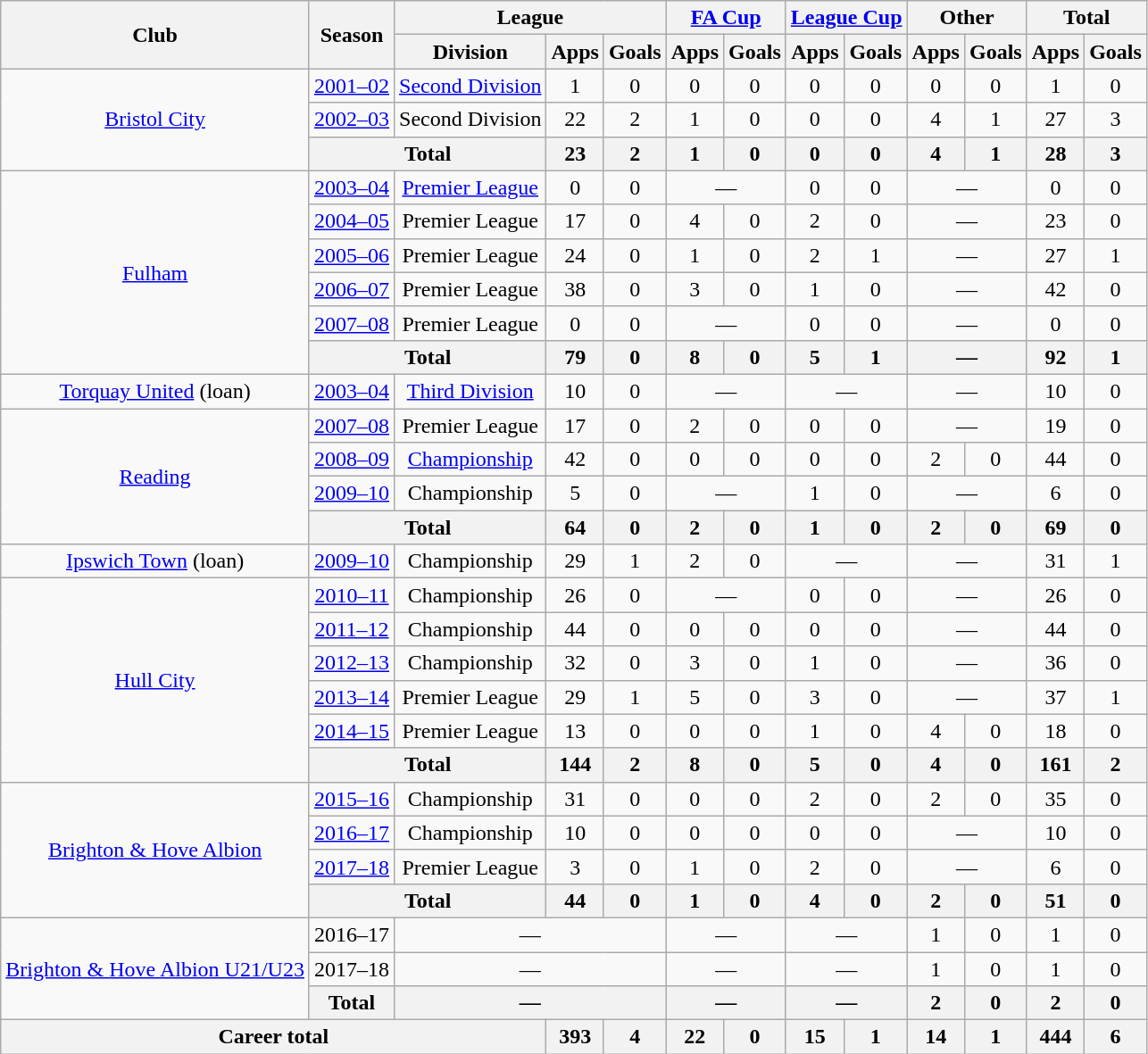<table class=wikitable style="text-align: center">
<tr>
<th rowspan=2>Club</th>
<th rowspan=2>Season</th>
<th colspan=3>League</th>
<th colspan=2><a href='#'>FA Cup</a></th>
<th colspan=2><a href='#'>League Cup</a></th>
<th colspan=2>Other</th>
<th colspan=2>Total</th>
</tr>
<tr>
<th>Division</th>
<th>Apps</th>
<th>Goals</th>
<th>Apps</th>
<th>Goals</th>
<th>Apps</th>
<th>Goals</th>
<th>Apps</th>
<th>Goals</th>
<th>Apps</th>
<th>Goals</th>
</tr>
<tr>
<td rowspan=3><a href='#'>Bristol City</a></td>
<td><a href='#'>2001–02</a></td>
<td><a href='#'>Second Division</a></td>
<td>1</td>
<td>0</td>
<td>0</td>
<td>0</td>
<td>0</td>
<td>0</td>
<td>0</td>
<td>0</td>
<td>1</td>
<td>0</td>
</tr>
<tr>
<td><a href='#'>2002–03</a></td>
<td>Second Division</td>
<td>22</td>
<td>2</td>
<td>1</td>
<td>0</td>
<td>0</td>
<td>0</td>
<td>4</td>
<td>1</td>
<td>27</td>
<td>3</td>
</tr>
<tr>
<th colspan=2>Total</th>
<th>23</th>
<th>2</th>
<th>1</th>
<th>0</th>
<th>0</th>
<th>0</th>
<th>4</th>
<th>1</th>
<th>28</th>
<th>3</th>
</tr>
<tr>
<td rowspan=6><a href='#'>Fulham</a></td>
<td><a href='#'>2003–04</a></td>
<td><a href='#'>Premier League</a></td>
<td>0</td>
<td>0</td>
<td colspan=2>—</td>
<td>0</td>
<td>0</td>
<td colspan=2>—</td>
<td>0</td>
<td>0</td>
</tr>
<tr>
<td><a href='#'>2004–05</a></td>
<td>Premier League</td>
<td>17</td>
<td>0</td>
<td>4</td>
<td>0</td>
<td>2</td>
<td>0</td>
<td colspan=2>—</td>
<td>23</td>
<td>0</td>
</tr>
<tr>
<td><a href='#'>2005–06</a></td>
<td>Premier League</td>
<td>24</td>
<td>0</td>
<td>1</td>
<td>0</td>
<td>2</td>
<td>1</td>
<td colspan=2>—</td>
<td>27</td>
<td>1</td>
</tr>
<tr>
<td><a href='#'>2006–07</a></td>
<td>Premier League</td>
<td>38</td>
<td>0</td>
<td>3</td>
<td>0</td>
<td>1</td>
<td>0</td>
<td colspan=2>—</td>
<td>42</td>
<td>0</td>
</tr>
<tr>
<td><a href='#'>2007–08</a></td>
<td>Premier League</td>
<td>0</td>
<td>0</td>
<td colspan=2>—</td>
<td>0</td>
<td>0</td>
<td colspan=2>—</td>
<td>0</td>
<td>0</td>
</tr>
<tr>
<th colspan=2>Total</th>
<th>79</th>
<th>0</th>
<th>8</th>
<th>0</th>
<th>5</th>
<th>1</th>
<th colspan=2>—</th>
<th>92</th>
<th>1</th>
</tr>
<tr>
<td><a href='#'>Torquay United</a> (loan)</td>
<td><a href='#'>2003–04</a></td>
<td><a href='#'>Third Division</a></td>
<td>10</td>
<td>0</td>
<td colspan=2>—</td>
<td colspan=2>—</td>
<td colspan=2>—</td>
<td>10</td>
<td>0</td>
</tr>
<tr>
<td rowspan=4><a href='#'>Reading</a></td>
<td><a href='#'>2007–08</a></td>
<td>Premier League</td>
<td>17</td>
<td>0</td>
<td>2</td>
<td>0</td>
<td>0</td>
<td>0</td>
<td colspan=2>—</td>
<td>19</td>
<td>0</td>
</tr>
<tr>
<td><a href='#'>2008–09</a></td>
<td><a href='#'>Championship</a></td>
<td>42</td>
<td>0</td>
<td>0</td>
<td>0</td>
<td>0</td>
<td>0</td>
<td>2</td>
<td>0</td>
<td>44</td>
<td>0</td>
</tr>
<tr>
<td><a href='#'>2009–10</a></td>
<td>Championship</td>
<td>5</td>
<td>0</td>
<td colspan=2>—</td>
<td>1</td>
<td>0</td>
<td colspan=2>—</td>
<td>6</td>
<td>0</td>
</tr>
<tr>
<th colspan=2>Total</th>
<th>64</th>
<th>0</th>
<th>2</th>
<th>0</th>
<th>1</th>
<th>0</th>
<th>2</th>
<th>0</th>
<th>69</th>
<th>0</th>
</tr>
<tr>
<td><a href='#'>Ipswich Town</a> (loan)</td>
<td><a href='#'>2009–10</a></td>
<td>Championship</td>
<td>29</td>
<td>1</td>
<td>2</td>
<td>0</td>
<td colspan=2>—</td>
<td colspan=2>—</td>
<td>31</td>
<td>1</td>
</tr>
<tr>
<td rowspan=6><a href='#'>Hull City</a></td>
<td><a href='#'>2010–11</a></td>
<td>Championship</td>
<td>26</td>
<td>0</td>
<td colspan=2>—</td>
<td>0</td>
<td>0</td>
<td colspan=2>—</td>
<td>26</td>
<td>0</td>
</tr>
<tr>
<td><a href='#'>2011–12</a></td>
<td>Championship</td>
<td>44</td>
<td>0</td>
<td>0</td>
<td>0</td>
<td>0</td>
<td>0</td>
<td colspan=2>—</td>
<td>44</td>
<td>0</td>
</tr>
<tr>
<td><a href='#'>2012–13</a></td>
<td>Championship</td>
<td>32</td>
<td>0</td>
<td>3</td>
<td>0</td>
<td>1</td>
<td>0</td>
<td colspan=2>—</td>
<td>36</td>
<td>0</td>
</tr>
<tr>
<td><a href='#'>2013–14</a></td>
<td>Premier League</td>
<td>29</td>
<td>1</td>
<td>5</td>
<td>0</td>
<td>3</td>
<td>0</td>
<td colspan=2>—</td>
<td>37</td>
<td>1</td>
</tr>
<tr>
<td><a href='#'>2014–15</a></td>
<td>Premier League</td>
<td>13</td>
<td>0</td>
<td>0</td>
<td>0</td>
<td>1</td>
<td>0</td>
<td>4</td>
<td>0</td>
<td>18</td>
<td>0</td>
</tr>
<tr>
<th colspan=2>Total</th>
<th>144</th>
<th>2</th>
<th>8</th>
<th>0</th>
<th>5</th>
<th>0</th>
<th>4</th>
<th>0</th>
<th>161</th>
<th>2</th>
</tr>
<tr>
<td rowspan=4><a href='#'>Brighton & Hove Albion</a></td>
<td><a href='#'>2015–16</a></td>
<td>Championship</td>
<td>31</td>
<td>0</td>
<td>0</td>
<td>0</td>
<td>2</td>
<td>0</td>
<td>2</td>
<td>0</td>
<td>35</td>
<td>0</td>
</tr>
<tr>
<td><a href='#'>2016–17</a></td>
<td>Championship</td>
<td>10</td>
<td>0</td>
<td>0</td>
<td>0</td>
<td>0</td>
<td>0</td>
<td colspan=2>—</td>
<td>10</td>
<td>0</td>
</tr>
<tr>
<td><a href='#'>2017–18</a></td>
<td>Premier League</td>
<td>3</td>
<td>0</td>
<td>1</td>
<td>0</td>
<td>2</td>
<td>0</td>
<td colspan=2>—</td>
<td>6</td>
<td>0</td>
</tr>
<tr>
<th colspan=2>Total</th>
<th>44</th>
<th>0</th>
<th>1</th>
<th>0</th>
<th>4</th>
<th>0</th>
<th>2</th>
<th>0</th>
<th>51</th>
<th>0</th>
</tr>
<tr>
<td rowspan=3><a href='#'>Brighton & Hove Albion U21/U23</a></td>
<td>2016–17</td>
<td colspan=3>—</td>
<td colspan=2>—</td>
<td colspan=2>—</td>
<td>1</td>
<td>0</td>
<td>1</td>
<td>0</td>
</tr>
<tr>
<td>2017–18</td>
<td colspan=3>—</td>
<td colspan=2>—</td>
<td colspan=2>—</td>
<td>1</td>
<td>0</td>
<td>1</td>
<td>0</td>
</tr>
<tr>
<th colspan=1>Total</th>
<th colspan=3>—</th>
<th colspan=2>—</th>
<th colspan=2>—</th>
<th>2</th>
<th>0</th>
<th>2</th>
<th>0</th>
</tr>
<tr>
<th colspan=3>Career total</th>
<th>393</th>
<th>4</th>
<th>22</th>
<th>0</th>
<th>15</th>
<th>1</th>
<th>14</th>
<th>1</th>
<th>444</th>
<th>6</th>
</tr>
</table>
